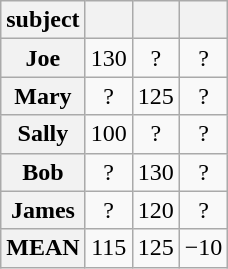<table class="wikitable" style="text-align:center">
<tr>
<th>subject</th>
<th></th>
<th></th>
<th></th>
</tr>
<tr>
<th>Joe</th>
<td>130</td>
<td>?</td>
<td>?</td>
</tr>
<tr>
<th>Mary</th>
<td>?</td>
<td>125</td>
<td>?</td>
</tr>
<tr>
<th>Sally</th>
<td>100</td>
<td>?</td>
<td>?</td>
</tr>
<tr>
<th>Bob</th>
<td>?</td>
<td>130</td>
<td>?</td>
</tr>
<tr>
<th>James</th>
<td>?</td>
<td>120</td>
<td>?</td>
</tr>
<tr>
<th>MEAN</th>
<td>115</td>
<td>125</td>
<td>−10</td>
</tr>
</table>
